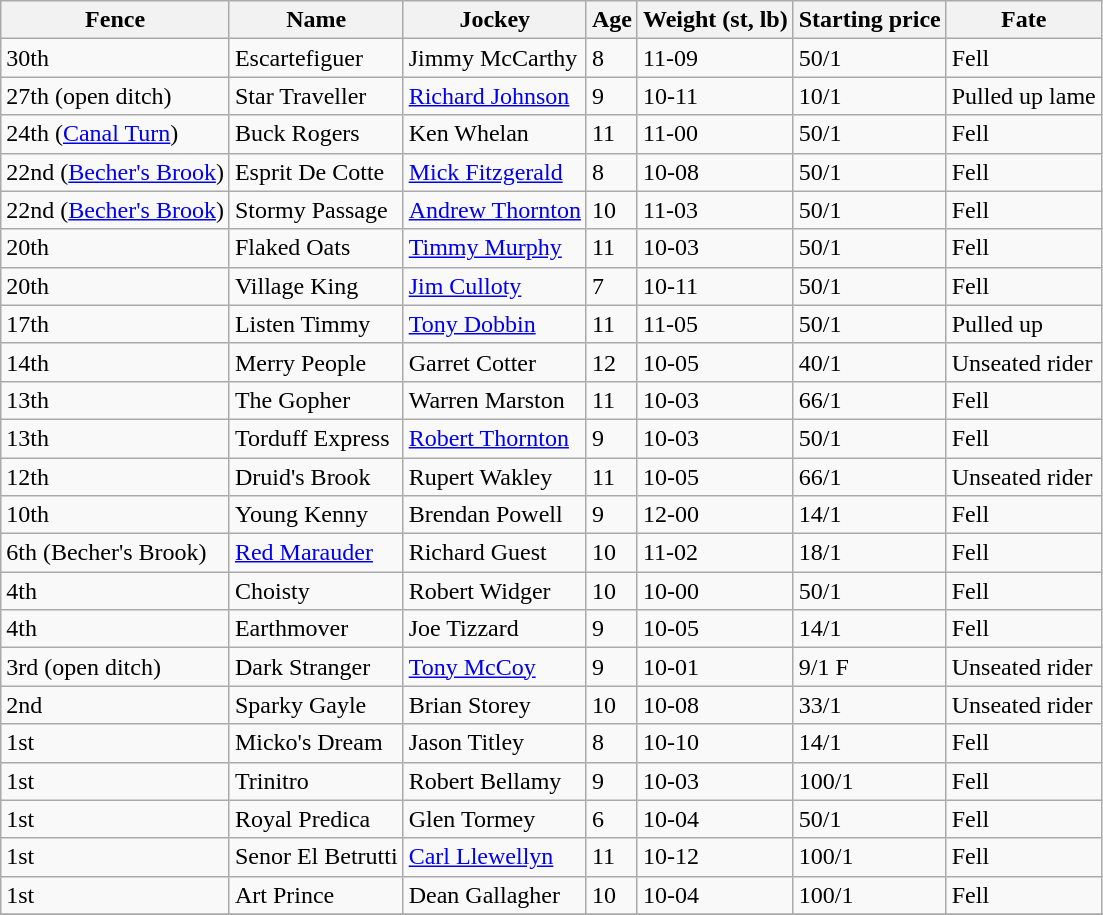<table class="wikitable">
<tr>
<th>Fence</th>
<th>Name</th>
<th>Jockey</th>
<th>Age</th>
<th>Weight (st, lb)</th>
<th>Starting price</th>
<th>Fate</th>
</tr>
<tr>
<td>30th</td>
<td>Escartefiguer</td>
<td>Jimmy McCarthy</td>
<td>8</td>
<td>11-09</td>
<td>50/1</td>
<td>Fell</td>
</tr>
<tr>
<td>27th (open ditch)</td>
<td>Star Traveller</td>
<td><a href='#'>Richard Johnson</a></td>
<td>9</td>
<td>10-11</td>
<td>10/1</td>
<td>Pulled up lame</td>
</tr>
<tr>
<td>24th (<a href='#'>Canal Turn</a>)</td>
<td>Buck Rogers</td>
<td>Ken Whelan</td>
<td>11</td>
<td>11-00</td>
<td>50/1</td>
<td>Fell</td>
</tr>
<tr>
<td>22nd (<a href='#'>Becher's Brook</a>)</td>
<td>Esprit De Cotte</td>
<td><a href='#'>Mick Fitzgerald</a></td>
<td>8</td>
<td>10-08</td>
<td>50/1</td>
<td>Fell</td>
</tr>
<tr>
<td>22nd (<a href='#'>Becher's Brook</a>)</td>
<td>Stormy Passage</td>
<td><a href='#'>Andrew Thornton</a></td>
<td>10</td>
<td>11-03</td>
<td>50/1</td>
<td>Fell</td>
</tr>
<tr>
<td>20th</td>
<td>Flaked Oats</td>
<td><a href='#'>Timmy Murphy</a></td>
<td>11</td>
<td>10-03</td>
<td>50/1</td>
<td>Fell</td>
</tr>
<tr>
<td>20th</td>
<td>Village King</td>
<td><a href='#'>Jim Culloty</a></td>
<td>7</td>
<td>10-11</td>
<td>50/1</td>
<td>Fell</td>
</tr>
<tr>
<td>17th</td>
<td>Listen Timmy</td>
<td><a href='#'>Tony Dobbin</a></td>
<td>11</td>
<td>11-05</td>
<td>50/1</td>
<td>Pulled up</td>
</tr>
<tr>
<td>14th</td>
<td>Merry People</td>
<td>Garret Cotter</td>
<td>12</td>
<td>10-05</td>
<td>40/1</td>
<td>Unseated rider</td>
</tr>
<tr>
<td>13th</td>
<td>The Gopher</td>
<td>Warren Marston</td>
<td>11</td>
<td>10-03</td>
<td>66/1</td>
<td>Fell</td>
</tr>
<tr>
<td>13th</td>
<td>Torduff Express</td>
<td><a href='#'>Robert Thornton</a></td>
<td>9</td>
<td>10-03</td>
<td>50/1</td>
<td>Fell</td>
</tr>
<tr>
<td>12th</td>
<td>Druid's Brook</td>
<td>Rupert Wakley</td>
<td>11</td>
<td>10-05</td>
<td>66/1</td>
<td>Unseated rider</td>
</tr>
<tr>
<td>10th</td>
<td>Young Kenny</td>
<td>Brendan Powell</td>
<td>9</td>
<td>12-00</td>
<td>14/1</td>
<td>Fell</td>
</tr>
<tr>
<td>6th (Becher's Brook)</td>
<td><a href='#'>Red Marauder</a></td>
<td>Richard Guest</td>
<td>10</td>
<td>11-02</td>
<td>18/1</td>
<td>Fell</td>
</tr>
<tr>
<td>4th</td>
<td>Choisty</td>
<td>Robert Widger</td>
<td>10</td>
<td>10-00</td>
<td>50/1</td>
<td>Fell</td>
</tr>
<tr>
<td>4th</td>
<td>Earthmover</td>
<td>Joe Tizzard</td>
<td>9</td>
<td>10-05</td>
<td>14/1</td>
<td>Fell</td>
</tr>
<tr>
<td>3rd (open ditch)</td>
<td>Dark Stranger</td>
<td><a href='#'>Tony McCoy</a></td>
<td>9</td>
<td>10-01</td>
<td>9/1 F</td>
<td>Unseated rider</td>
</tr>
<tr>
<td>2nd</td>
<td>Sparky Gayle</td>
<td>Brian Storey</td>
<td>10</td>
<td>10-08</td>
<td>33/1</td>
<td>Unseated rider</td>
</tr>
<tr>
<td>1st</td>
<td>Micko's Dream</td>
<td>Jason Titley</td>
<td>8</td>
<td>10-10</td>
<td>14/1</td>
<td>Fell</td>
</tr>
<tr>
<td>1st</td>
<td>Trinitro</td>
<td>Robert Bellamy</td>
<td>9</td>
<td>10-03</td>
<td>100/1</td>
<td>Fell</td>
</tr>
<tr>
<td>1st</td>
<td>Royal Predica</td>
<td>Glen Tormey</td>
<td>6</td>
<td>10-04</td>
<td>50/1</td>
<td>Fell</td>
</tr>
<tr>
<td>1st</td>
<td>Senor El Betrutti</td>
<td><a href='#'>Carl Llewellyn</a></td>
<td>11</td>
<td>10-12</td>
<td>100/1</td>
<td>Fell</td>
</tr>
<tr>
<td>1st</td>
<td>Art Prince</td>
<td>Dean Gallagher</td>
<td>10</td>
<td>10-04</td>
<td>100/1</td>
<td>Fell</td>
</tr>
<tr>
</tr>
</table>
